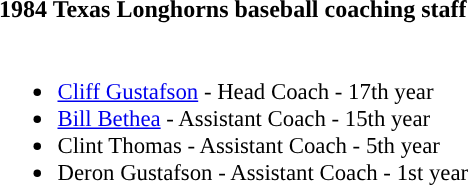<table class="toccolours">
<tr>
<th colspan=9>1984 Texas Longhorns baseball coaching staff</th>
</tr>
<tr>
<td style="text-align: left;font-size: 95%;" valign="top"><br><ul><li><a href='#'>Cliff Gustafson</a> - Head Coach - 17th year</li><li><a href='#'>Bill Bethea</a> - Assistant Coach - 15th year</li><li>Clint Thomas - Assistant Coach - 5th year</li><li>Deron Gustafson - Assistant Coach - 1st year</li></ul></td>
</tr>
</table>
